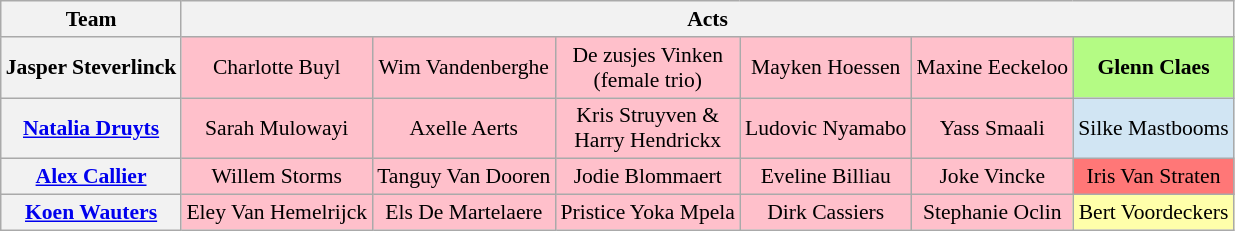<table class="wikitable" style="font-size:90%; text-align:center">
<tr>
<th>Team</th>
<th colspan=6>Acts</th>
</tr>
<tr>
<th>Jasper Steverlinck</th>
<td style="background:pink;" text-align:center; width: 150px;">Charlotte Buyl</td>
<td style="background:pink;" text-align:center; width: 150px;">Wim Vandenberghe</td>
<td style="background:pink;" text-align:center; width: 150px;">De zusjes Vinken<br>(female trio)</td>
<td style="background:pink;" text-align:center; width: 150px;">Mayken Hoessen</td>
<td style="background:pink;" text-align:center; width: 150px;">Maxine Eeckeloo</td>
<td style="background:#B4FB84" text-align:center; width: 150px;"><strong>Glenn Claes</strong></td>
</tr>
<tr>
<th><a href='#'>Natalia Druyts</a></th>
<td style="background:pink;" text-align:center; width: 150px;">Sarah Mulowayi</td>
<td style="background:pink;" text-align:center; width: 150px;">Axelle Aerts</td>
<td style="background:pink;" text-align:center; width: 150px;">Kris Struyven &<br> Harry Hendrickx</td>
<td style="background:pink;" text-align:center; width: 150px;">Ludovic Nyamabo</td>
<td style="background:pink;" text-align:center; width: 150px;">Yass Smaali</td>
<td style="background:#D1E5F3" text-align:center; width: 150px;">Silke Mastbooms</td>
</tr>
<tr>
<th><a href='#'>Alex Callier</a></th>
<td style="background:pink;" text-align:center; width: 150px;">Willem Storms</td>
<td style="background:pink;" text-align:center; width: 150px;">Tanguy Van Dooren</td>
<td style="background:pink;" text-align:center; width: 150px;">Jodie Blommaert</td>
<td style="background:pink;" text-align:center; width: 150px;">Eveline Billiau</td>
<td style="background:pink;" text-align:center; width: 150px;">Joke Vincke</td>
<td style="background:#f77;" text-align:center; width: 150px;">Iris Van Straten</td>
</tr>
<tr>
<th><a href='#'>Koen Wauters</a></th>
<td style="background:pink;" text-align:center; width: 150px;">Eley Van Hemelrijck</td>
<td style="background:pink;" text-align:center; width: 150px;">Els De Martelaere</td>
<td style="background:pink;" text-align:center; width: 150px;">Pristice Yoka Mpela</td>
<td style="background:pink;" text-align:center; width: 150px;">Dirk Cassiers</td>
<td style="background:pink;" text-align:center; width: 150px;">Stephanie Oclin</td>
<td style="background:#ffa;" text-align:center; width: 150px;">Bert Voordeckers</td>
</tr>
</table>
